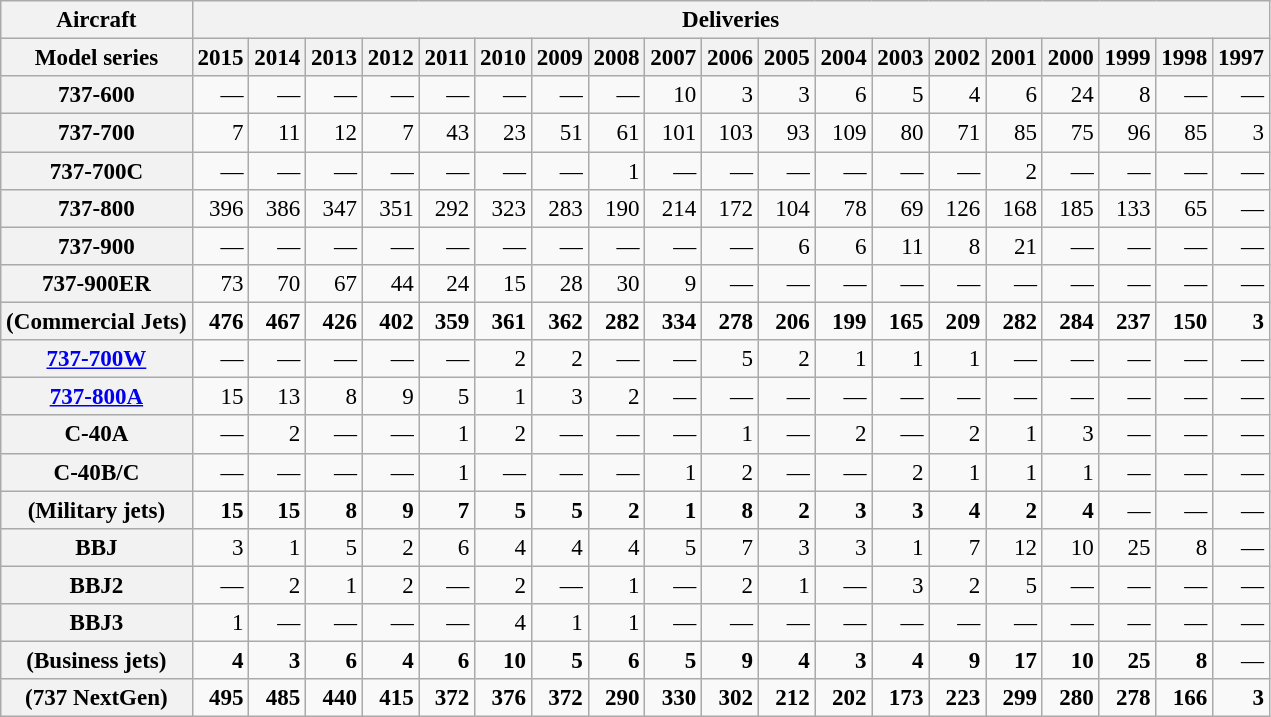<table class="wikitable" style="text-align:right; font-size:96%;">
<tr>
<th scope="col">Aircraft</th>
<th colspan="19" scope="col">Deliveries</th>
</tr>
<tr>
<th>Model series</th>
<th>2015</th>
<th>2014</th>
<th>2013</th>
<th>2012</th>
<th>2011</th>
<th>2010</th>
<th>2009</th>
<th>2008</th>
<th>2007</th>
<th>2006</th>
<th>2005</th>
<th>2004</th>
<th>2003</th>
<th>2002</th>
<th>2001</th>
<th>2000</th>
<th>1999</th>
<th>1998</th>
<th>1997</th>
</tr>
<tr>
<th scope="row">737-600</th>
<td>—</td>
<td>—</td>
<td>—</td>
<td>—</td>
<td>—</td>
<td>—</td>
<td>—</td>
<td>—</td>
<td>10</td>
<td>3</td>
<td>3</td>
<td>6</td>
<td>5</td>
<td>4</td>
<td>6</td>
<td>24</td>
<td>8</td>
<td>—</td>
<td>—</td>
</tr>
<tr>
<th scope="row">737-700</th>
<td>7</td>
<td>11</td>
<td>12</td>
<td>7</td>
<td>43</td>
<td>23</td>
<td>51</td>
<td>61</td>
<td>101</td>
<td>103</td>
<td>93</td>
<td>109</td>
<td>80</td>
<td>71</td>
<td>85</td>
<td>75</td>
<td>96</td>
<td>85</td>
<td>3</td>
</tr>
<tr>
<th scope="row">737-700C</th>
<td>—</td>
<td>—</td>
<td>—</td>
<td>—</td>
<td>—</td>
<td>—</td>
<td>—</td>
<td>1</td>
<td>—</td>
<td>—</td>
<td>—</td>
<td>—</td>
<td>—</td>
<td>—</td>
<td>2</td>
<td>—</td>
<td>—</td>
<td>—</td>
<td>—</td>
</tr>
<tr>
<th scope="row">737-800</th>
<td>396</td>
<td>386</td>
<td>347</td>
<td>351</td>
<td>292</td>
<td>323</td>
<td>283</td>
<td>190</td>
<td>214</td>
<td>172</td>
<td>104</td>
<td>78</td>
<td>69</td>
<td>126</td>
<td>168</td>
<td>185</td>
<td>133</td>
<td>65</td>
<td>—</td>
</tr>
<tr>
<th scope="row">737-900</th>
<td>—</td>
<td>—</td>
<td>—</td>
<td>—</td>
<td>—</td>
<td>—</td>
<td>—</td>
<td>—</td>
<td>—</td>
<td>—</td>
<td>6</td>
<td>6</td>
<td>11</td>
<td>8</td>
<td>21</td>
<td>—</td>
<td>—</td>
<td>—</td>
<td>—</td>
</tr>
<tr>
<th scope="row">737-900ER</th>
<td>73</td>
<td>70</td>
<td>67</td>
<td>44</td>
<td>24</td>
<td>15</td>
<td>28</td>
<td>30</td>
<td>9</td>
<td>—</td>
<td>—</td>
<td>—</td>
<td>—</td>
<td>—</td>
<td>—</td>
<td>—</td>
<td>—</td>
<td>—</td>
<td>—</td>
</tr>
<tr>
<th scope="row">(Commercial Jets)</th>
<td><strong>476</strong></td>
<td><strong>467</strong></td>
<td><strong>426</strong></td>
<td><strong>402</strong></td>
<td><strong>359</strong></td>
<td><strong>361</strong></td>
<td><strong>362</strong></td>
<td><strong>282</strong></td>
<td><strong>334</strong></td>
<td><strong>278</strong></td>
<td><strong>206</strong></td>
<td><strong>199</strong></td>
<td><strong>165</strong></td>
<td><strong>209</strong></td>
<td><strong>282</strong></td>
<td><strong>284</strong></td>
<td><strong>237</strong></td>
<td><strong>150</strong></td>
<td><strong>3</strong></td>
</tr>
<tr>
<th scope="row"><a href='#'>737-700W</a></th>
<td>—</td>
<td>—</td>
<td>—</td>
<td>—</td>
<td>—</td>
<td>2</td>
<td>2</td>
<td>—</td>
<td>—</td>
<td>5</td>
<td>2</td>
<td>1</td>
<td>1</td>
<td>1</td>
<td>—</td>
<td>—</td>
<td>—</td>
<td>—</td>
<td>—</td>
</tr>
<tr>
<th scope="row"><a href='#'>737-800A</a></th>
<td>15</td>
<td>13</td>
<td>8</td>
<td>9</td>
<td>5</td>
<td>1</td>
<td>3</td>
<td>2</td>
<td>—</td>
<td>—</td>
<td>—</td>
<td>—</td>
<td>—</td>
<td>—</td>
<td>—</td>
<td>—</td>
<td>—</td>
<td>—</td>
<td>—</td>
</tr>
<tr>
<th>C-40A</th>
<td>—</td>
<td>2</td>
<td>—</td>
<td>—</td>
<td>1</td>
<td>2</td>
<td>—</td>
<td>—</td>
<td>—</td>
<td>1</td>
<td>—</td>
<td>2</td>
<td>—</td>
<td>2</td>
<td>1</td>
<td>3</td>
<td>—</td>
<td>—</td>
<td>—</td>
</tr>
<tr>
<th>C-40B/C</th>
<td>—</td>
<td>—</td>
<td>—</td>
<td>—</td>
<td>1</td>
<td>—</td>
<td>—</td>
<td>—</td>
<td>1</td>
<td>2</td>
<td>—</td>
<td>—</td>
<td>2</td>
<td>1</td>
<td>1</td>
<td>1</td>
<td>—</td>
<td>—</td>
<td>—</td>
</tr>
<tr>
<th>(Military jets)</th>
<td><strong>15</strong></td>
<td><strong>15</strong></td>
<td><strong>8</strong></td>
<td><strong>9</strong></td>
<td><strong>7</strong></td>
<td><strong>5</strong></td>
<td><strong>5</strong></td>
<td><strong>2</strong></td>
<td><strong>1</strong></td>
<td><strong>8</strong></td>
<td><strong>2</strong></td>
<td><strong>3</strong></td>
<td><strong>3</strong></td>
<td><strong>4</strong></td>
<td><strong>2</strong></td>
<td><strong>4</strong></td>
<td>—</td>
<td>—</td>
<td>—</td>
</tr>
<tr>
<th scope="row">BBJ</th>
<td>3</td>
<td>1</td>
<td>5</td>
<td>2</td>
<td>6</td>
<td>4</td>
<td>4</td>
<td>4</td>
<td>5</td>
<td>7</td>
<td>3</td>
<td>3</td>
<td>1</td>
<td>7</td>
<td>12</td>
<td>10</td>
<td>25</td>
<td>8</td>
<td>—</td>
</tr>
<tr>
<th scope="row">BBJ2</th>
<td>—</td>
<td>2</td>
<td>1</td>
<td>2</td>
<td>—</td>
<td>2</td>
<td>—</td>
<td>1</td>
<td>—</td>
<td>2</td>
<td>1</td>
<td>—</td>
<td>3</td>
<td>2</td>
<td>5</td>
<td>—</td>
<td>—</td>
<td>—</td>
<td>—</td>
</tr>
<tr>
<th scope="row">BBJ3</th>
<td>1</td>
<td>—</td>
<td>—</td>
<td>—</td>
<td>—</td>
<td>4</td>
<td>1</td>
<td>1</td>
<td>—</td>
<td>—</td>
<td>—</td>
<td>—</td>
<td>—</td>
<td>—</td>
<td>—</td>
<td>—</td>
<td>—</td>
<td>—</td>
<td>—</td>
</tr>
<tr>
<th scope="row">(Business jets)</th>
<td><strong>4</strong></td>
<td><strong>3</strong></td>
<td><strong>6</strong></td>
<td><strong>4</strong></td>
<td><strong>6</strong></td>
<td><strong>10</strong></td>
<td><strong>5</strong></td>
<td><strong>6</strong></td>
<td><strong>5</strong></td>
<td><strong>9</strong></td>
<td><strong>4</strong></td>
<td><strong>3</strong></td>
<td><strong>4</strong></td>
<td><strong>9</strong></td>
<td><strong>17</strong></td>
<td><strong>10</strong></td>
<td><strong>25</strong></td>
<td><strong>8</strong></td>
<td>—</td>
</tr>
<tr>
<th scope="row">(737 NextGen)</th>
<td><strong>495</strong></td>
<td><strong>485</strong></td>
<td><strong>440</strong></td>
<td><strong>415</strong></td>
<td><strong>372</strong></td>
<td><strong>376</strong></td>
<td><strong>372</strong></td>
<td><strong>290</strong></td>
<td><strong>330</strong></td>
<td><strong>302</strong></td>
<td><strong>212</strong></td>
<td><strong>202</strong></td>
<td><strong>173</strong></td>
<td><strong>223</strong></td>
<td><strong>299</strong></td>
<td><strong>280</strong></td>
<td><strong>278</strong></td>
<td><strong>166</strong></td>
<td><strong>3</strong></td>
</tr>
</table>
